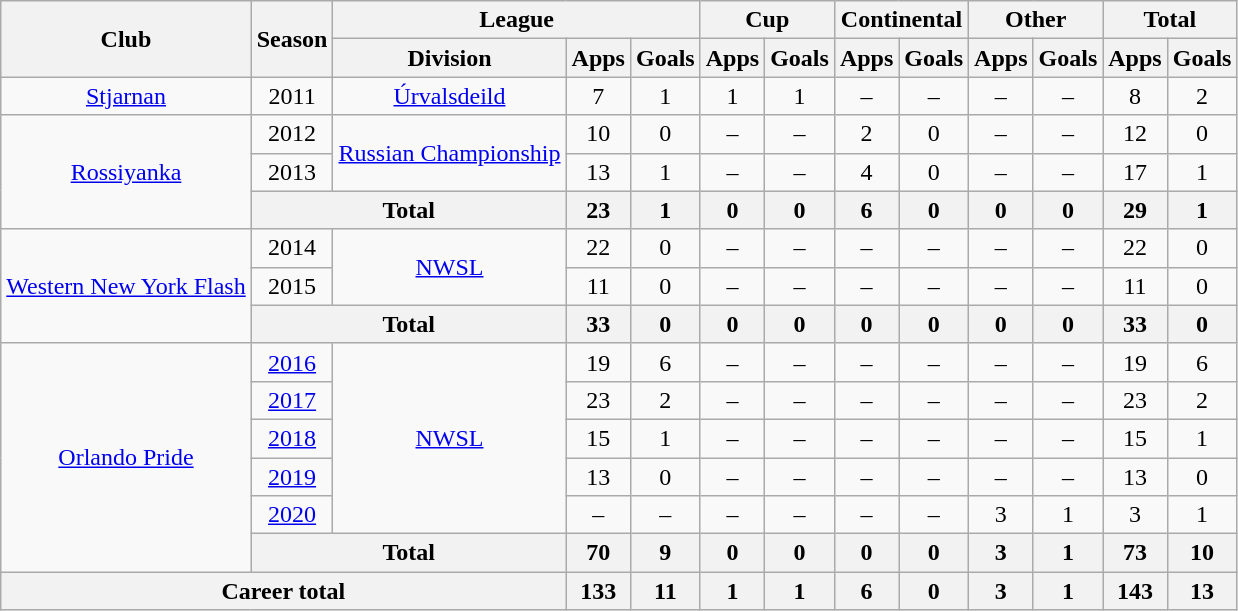<table class="wikitable" style="text-align: center;">
<tr>
<th rowspan=2>Club</th>
<th rowspan=2>Season</th>
<th colspan="3">League</th>
<th colspan=2>Cup</th>
<th colspan="2">Continental</th>
<th colspan="2">Other</th>
<th colspan=2>Total</th>
</tr>
<tr>
<th>Division</th>
<th>Apps</th>
<th>Goals</th>
<th>Apps</th>
<th>Goals</th>
<th>Apps</th>
<th>Goals</th>
<th>Apps</th>
<th>Goals</th>
<th>Apps</th>
<th>Goals</th>
</tr>
<tr>
<td><a href='#'>Stjarnan</a></td>
<td>2011</td>
<td><a href='#'>Úrvalsdeild</a></td>
<td>7</td>
<td>1</td>
<td>1</td>
<td>1</td>
<td>–</td>
<td>–</td>
<td>–</td>
<td>–</td>
<td>8</td>
<td>2</td>
</tr>
<tr>
<td rowspan="3"><a href='#'>Rossiyanka</a></td>
<td>2012</td>
<td rowspan="2"><a href='#'>Russian Championship</a></td>
<td>10</td>
<td>0</td>
<td>–</td>
<td>–</td>
<td>2</td>
<td>0</td>
<td>–</td>
<td>–</td>
<td>12</td>
<td>0</td>
</tr>
<tr>
<td>2013</td>
<td>13</td>
<td>1</td>
<td>–</td>
<td>–</td>
<td>4</td>
<td>0</td>
<td>–</td>
<td>–</td>
<td>17</td>
<td>1</td>
</tr>
<tr>
<th colspan="2">Total</th>
<th>23</th>
<th>1</th>
<th>0</th>
<th>0</th>
<th>6</th>
<th>0</th>
<th>0</th>
<th>0</th>
<th>29</th>
<th>1</th>
</tr>
<tr>
<td rowspan="3"><a href='#'>Western New York Flash</a></td>
<td>2014</td>
<td rowspan="2"><a href='#'>NWSL</a></td>
<td>22</td>
<td>0</td>
<td>–</td>
<td>–</td>
<td>–</td>
<td>–</td>
<td>–</td>
<td>–</td>
<td>22</td>
<td>0</td>
</tr>
<tr>
<td>2015</td>
<td>11</td>
<td>0</td>
<td>–</td>
<td>–</td>
<td>–</td>
<td>–</td>
<td>–</td>
<td>–</td>
<td>11</td>
<td>0</td>
</tr>
<tr>
<th colspan="2">Total</th>
<th>33</th>
<th>0</th>
<th>0</th>
<th>0</th>
<th>0</th>
<th>0</th>
<th>0</th>
<th>0</th>
<th>33</th>
<th>0</th>
</tr>
<tr>
<td rowspan="6"><a href='#'>Orlando Pride</a></td>
<td><a href='#'>2016</a></td>
<td rowspan="5"><a href='#'>NWSL</a></td>
<td>19</td>
<td>6</td>
<td>–</td>
<td>–</td>
<td>–</td>
<td>–</td>
<td>–</td>
<td>–</td>
<td>19</td>
<td>6</td>
</tr>
<tr>
<td><a href='#'>2017</a></td>
<td>23</td>
<td>2</td>
<td>–</td>
<td>–</td>
<td>–</td>
<td>–</td>
<td>–</td>
<td>–</td>
<td>23</td>
<td>2</td>
</tr>
<tr>
<td><a href='#'>2018</a></td>
<td>15</td>
<td>1</td>
<td>–</td>
<td>–</td>
<td>–</td>
<td>–</td>
<td>–</td>
<td>–</td>
<td>15</td>
<td>1</td>
</tr>
<tr>
<td><a href='#'>2019</a></td>
<td>13</td>
<td>0</td>
<td>–</td>
<td>–</td>
<td>–</td>
<td>–</td>
<td>–</td>
<td>–</td>
<td>13</td>
<td>0</td>
</tr>
<tr>
<td><a href='#'>2020</a></td>
<td>–</td>
<td>–</td>
<td>–</td>
<td>–</td>
<td>–</td>
<td>–</td>
<td>3</td>
<td>1</td>
<td>3</td>
<td>1</td>
</tr>
<tr>
<th colspan="2">Total</th>
<th>70</th>
<th>9</th>
<th>0</th>
<th>0</th>
<th>0</th>
<th>0</th>
<th>3</th>
<th>1</th>
<th>73</th>
<th>10</th>
</tr>
<tr>
<th colspan="3">Career total</th>
<th>133</th>
<th>11</th>
<th>1</th>
<th>1</th>
<th>6</th>
<th>0</th>
<th>3</th>
<th>1</th>
<th>143</th>
<th>13</th>
</tr>
</table>
